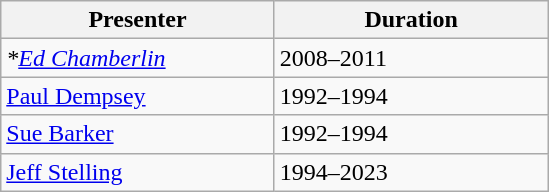<table class="wikitable">
<tr>
<th style="width:175px;" scope="col">Presenter</th>
<th style="width:175px;">Duration</th>
</tr>
<tr>
<td><em>*<a href='#'>Ed Chamberlin</a></em></td>
<td>2008–2011</td>
</tr>
<tr>
<td><a href='#'>Paul Dempsey</a></td>
<td>1992–1994</td>
</tr>
<tr>
<td><a href='#'>Sue Barker</a></td>
<td>1992–1994</td>
</tr>
<tr>
<td><a href='#'>Jeff Stelling</a></td>
<td>1994–2023</td>
</tr>
</table>
